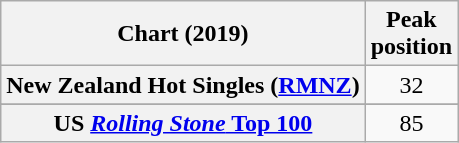<table class="wikitable sortable plainrowheaders" style="text-align:center">
<tr>
<th scope="col">Chart (2019)</th>
<th scope="col">Peak<br>position</th>
</tr>
<tr>
<th scope="row">New Zealand Hot Singles (<a href='#'>RMNZ</a>)</th>
<td>32</td>
</tr>
<tr>
</tr>
<tr>
</tr>
<tr>
<th scope="row">US <a href='#'><em>Rolling Stone</em> Top 100</a></th>
<td>85</td>
</tr>
</table>
